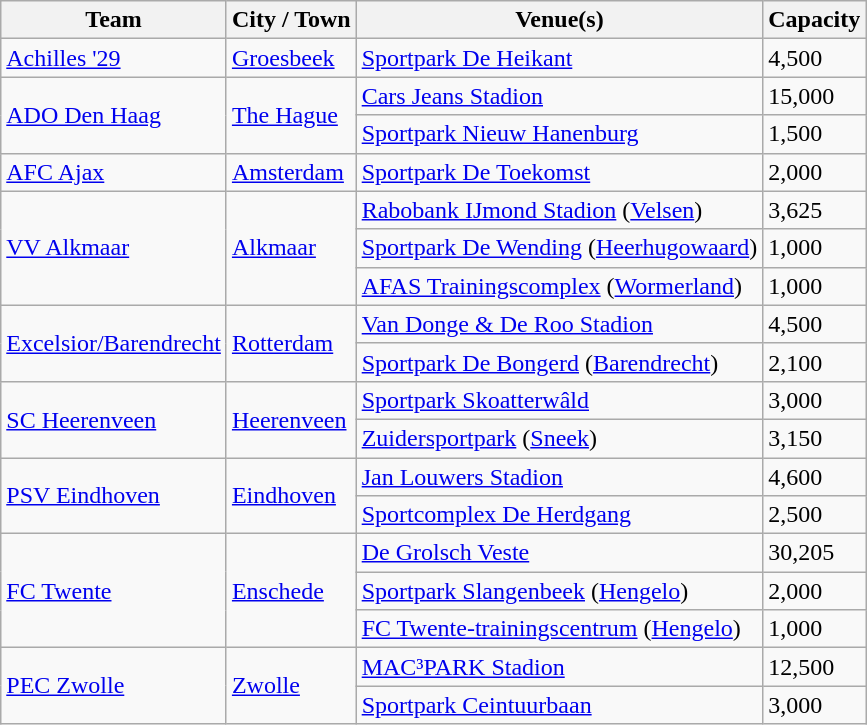<table class="wikitable sortable">
<tr>
<th>Team</th>
<th>City / Town</th>
<th>Venue(s)</th>
<th>Capacity</th>
</tr>
<tr>
<td><a href='#'>Achilles '29</a></td>
<td><a href='#'>Groesbeek</a></td>
<td><a href='#'>Sportpark De Heikant</a></td>
<td>4,500</td>
</tr>
<tr>
<td rowspan=2><a href='#'>ADO Den Haag</a></td>
<td rowspan=2><a href='#'>The Hague</a></td>
<td><a href='#'>Cars Jeans Stadion</a></td>
<td>15,000</td>
</tr>
<tr>
<td><a href='#'>Sportpark Nieuw Hanenburg</a></td>
<td>1,500</td>
</tr>
<tr>
<td><a href='#'>AFC Ajax</a></td>
<td><a href='#'>Amsterdam</a></td>
<td><a href='#'>Sportpark De Toekomst</a></td>
<td>2,000</td>
</tr>
<tr>
<td rowspan=3><a href='#'>VV Alkmaar</a></td>
<td rowspan=3><a href='#'>Alkmaar</a></td>
<td><a href='#'>Rabobank IJmond Stadion</a> (<a href='#'>Velsen</a>)</td>
<td>3,625</td>
</tr>
<tr>
<td><a href='#'>Sportpark De Wending</a> (<a href='#'>Heerhugowaard</a>)</td>
<td>1,000</td>
</tr>
<tr>
<td><a href='#'>AFAS Trainingscomplex</a> (<a href='#'>Wormerland</a>)</td>
<td>1,000</td>
</tr>
<tr>
<td rowspan=2><a href='#'>Excelsior/Barendrecht</a></td>
<td rowspan=2><a href='#'>Rotterdam</a></td>
<td><a href='#'>Van Donge & De Roo Stadion</a></td>
<td>4,500</td>
</tr>
<tr>
<td><a href='#'>Sportpark De Bongerd</a> (<a href='#'>Barendrecht</a>)</td>
<td>2,100</td>
</tr>
<tr>
<td rowspan=2><a href='#'>SC Heerenveen</a></td>
<td rowspan=2><a href='#'>Heerenveen</a></td>
<td><a href='#'>Sportpark Skoatterwâld</a></td>
<td>3,000</td>
</tr>
<tr>
<td><a href='#'>Zuidersportpark</a> (<a href='#'>Sneek</a>)</td>
<td>3,150</td>
</tr>
<tr>
<td rowspan=2><a href='#'>PSV Eindhoven</a></td>
<td rowspan=2><a href='#'>Eindhoven</a></td>
<td><a href='#'>Jan Louwers Stadion</a></td>
<td>4,600</td>
</tr>
<tr>
<td><a href='#'>Sportcomplex De Herdgang</a></td>
<td>2,500</td>
</tr>
<tr>
<td rowspan=3><a href='#'>FC Twente</a></td>
<td rowspan=3><a href='#'>Enschede</a></td>
<td><a href='#'>De Grolsch Veste</a></td>
<td>30,205</td>
</tr>
<tr>
<td><a href='#'>Sportpark Slangenbeek</a> (<a href='#'>Hengelo</a>)</td>
<td>2,000</td>
</tr>
<tr>
<td><a href='#'>FC Twente-trainingscentrum</a> (<a href='#'>Hengelo</a>)</td>
<td>1,000</td>
</tr>
<tr>
<td rowspan=2><a href='#'>PEC Zwolle</a></td>
<td rowspan=2><a href='#'>Zwolle</a></td>
<td><a href='#'>MAC³PARK Stadion</a></td>
<td>12,500</td>
</tr>
<tr>
<td><a href='#'>Sportpark Ceintuurbaan</a></td>
<td>3,000</td>
</tr>
</table>
